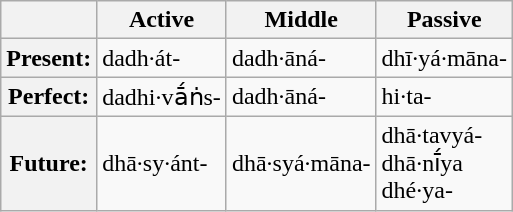<table class="wikitable">
<tr>
<th></th>
<th>Active</th>
<th>Middle</th>
<th>Passive</th>
</tr>
<tr>
<th>Present:</th>
<td>dadh·át-</td>
<td>dadh·āná-</td>
<td>dhī·yá·māna-</td>
</tr>
<tr>
<th>Perfect:</th>
<td>dadhi·vā́ṅs-</td>
<td>dadh·āná-</td>
<td>hi·ta-</td>
</tr>
<tr>
<th>Future:</th>
<td>dhā·sy·ánt-</td>
<td>dhā·syá·māna-</td>
<td>dhā·tavyá- <br> dhā·nī́ya <br> dhé·ya-</td>
</tr>
</table>
